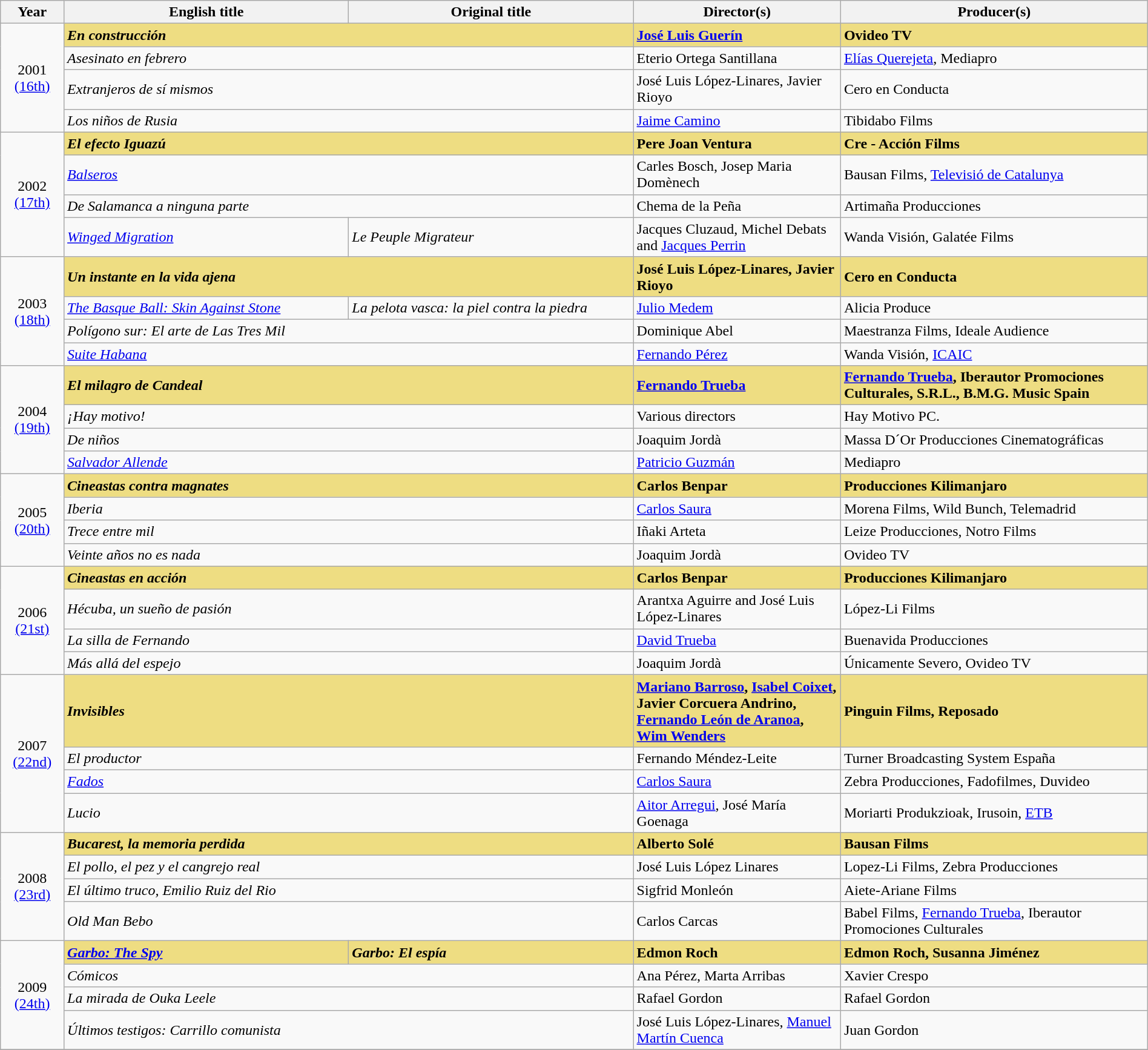<table class="wikitable sortable" width="100%" cellpadding="5">
<tr>
<th width="50">Year</th>
<th width="250">English title</th>
<th width="250">Original title</th>
<th width="180">Director(s)</th>
<th width="270">Producer(s)</th>
</tr>
<tr>
<td rowspan="4" style="text-align:center;">2001<br><a href='#'>(16th)</a><br></td>
<td colspan="2" style="background:#eedd82;"><strong><em>En construcción</em></strong></td>
<td style="background:#eedd82;"><strong><a href='#'>José Luis Guerín</a></strong></td>
<td style="background:#eedd82;"><strong>Ovideo TV</strong></td>
</tr>
<tr>
<td colspan="2"><em>Asesinato en febrero</em></td>
<td>Eterio Ortega Santillana</td>
<td><a href='#'>Elías Querejeta</a>, Mediapro</td>
</tr>
<tr>
<td colspan="2"><em>Extranjeros de sí mismos</em></td>
<td>José Luis López-Linares, Javier Rioyo</td>
<td>Cero en Conducta</td>
</tr>
<tr>
<td colspan="2"><em>Los niños de Rusia</em></td>
<td><a href='#'>Jaime Camino</a></td>
<td>Tibidabo Films</td>
</tr>
<tr>
<td rowspan="4" style="text-align:center;">2002<br><a href='#'>(17th)</a></td>
<td colspan="2" style="background:#eedd82;"><strong><em>El efecto Iguazú</em></strong></td>
<td style="background:#eedd82;"><strong>Pere Joan Ventura</strong></td>
<td style="background:#eedd82;"><strong>Cre - Acción Films</strong></td>
</tr>
<tr>
<td colspan="2"><em><a href='#'>Balseros</a></em></td>
<td>Carles Bosch, Josep Maria Domènech</td>
<td>Bausan Films, <a href='#'>Televisió de Catalunya</a></td>
</tr>
<tr>
<td colspan="2"><em>De Salamanca a ninguna parte</em></td>
<td>Chema de la Peña</td>
<td>Artimaña Producciones</td>
</tr>
<tr>
<td><em><a href='#'>Winged Migration</a></em></td>
<td><em>Le Peuple Migrateur</em></td>
<td>Jacques Cluzaud, Michel Debats and <a href='#'>Jacques Perrin</a></td>
<td>Wanda Visión, Galatée Films</td>
</tr>
<tr>
<td rowspan="4" style="text-align:center;">2003<br><a href='#'>(18th)</a></td>
<td colspan="2" style="background:#eedd82;"><strong><em>Un instante en la vida ajena</em></strong></td>
<td style="background:#eedd82;"><strong>José Luis López-Linares, Javier Rioyo</strong></td>
<td style="background:#eedd82;"><strong>Cero en Conducta</strong></td>
</tr>
<tr>
<td><em><a href='#'>The Basque Ball: Skin Against Stone</a></em></td>
<td><em>La pelota vasca: la piel contra la piedra</em></td>
<td><a href='#'>Julio Medem</a></td>
<td>Alicia Produce</td>
</tr>
<tr>
<td colspan="2"><em>Polígono sur: El arte de Las Tres Mil</em></td>
<td>Dominique Abel</td>
<td>Maestranza Films, Ideale Audience</td>
</tr>
<tr>
<td colspan="2"><em><a href='#'>Suite Habana</a></em></td>
<td><a href='#'>Fernando Pérez</a></td>
<td>Wanda Visión, <a href='#'>ICAIC</a></td>
</tr>
<tr>
<td rowspan="4" style="text-align:center;">2004<br><a href='#'>(19th)</a></td>
<td colspan="2" style="background:#eedd82;"><strong><em>El milagro de Candeal</em></strong></td>
<td style="background:#eedd82;"><strong><a href='#'>Fernando Trueba</a></strong></td>
<td style="background:#eedd82;"><strong><a href='#'>Fernando Trueba</a>, Iberautor Promociones Culturales, S.R.L., B.M.G. Music Spain</strong></td>
</tr>
<tr>
<td colspan="2"><em>¡Hay motivo!</em></td>
<td>Various directors</td>
<td>Hay Motivo PC.</td>
</tr>
<tr>
<td colspan="2"><em>De niños</em></td>
<td>Joaquim Jordà</td>
<td>Massa D´Or Producciones Cinematográficas</td>
</tr>
<tr>
<td colspan="2"><em><a href='#'>Salvador Allende</a></em></td>
<td><a href='#'>Patricio Guzmán</a></td>
<td>Mediapro</td>
</tr>
<tr>
<td rowspan="4" style="text-align:center;">2005<br><a href='#'>(20th)</a></td>
<td colspan="2" style="background:#eedd82;"><strong><em>Cineastas contra magnates</em></strong></td>
<td style="background:#eedd82;"><strong>Carlos Benpar</strong></td>
<td style="background:#eedd82;"><strong>Producciones Kilimanjaro</strong></td>
</tr>
<tr>
<td colspan="2"><em>Iberia</em></td>
<td><a href='#'>Carlos Saura</a></td>
<td>Morena Films, Wild Bunch, Telemadrid</td>
</tr>
<tr>
<td colspan="2"><em>Trece entre mil</em></td>
<td>Iñaki Arteta</td>
<td>Leize Producciones, Notro Films</td>
</tr>
<tr>
<td colspan="2"><em>Veinte años no es nada</em></td>
<td>Joaquim Jordà</td>
<td>Ovideo TV</td>
</tr>
<tr>
<td rowspan="4" style="text-align:center;">2006<br><a href='#'>(21st)</a></td>
<td colspan="2" style="background:#eedd82;"><strong><em>Cineastas en acción</em></strong></td>
<td style="background:#eedd82;"><strong>Carlos Benpar</strong></td>
<td style="background:#eedd82;"><strong>Producciones Kilimanjaro</strong></td>
</tr>
<tr>
<td colspan="2"><em>Hécuba, un sueño de pasión</em></td>
<td>Arantxa Aguirre and José Luis López-Linares</td>
<td>López-Li Films</td>
</tr>
<tr>
<td colspan="2"><em>La silla de Fernando</em></td>
<td><a href='#'>David Trueba</a></td>
<td>Buenavida Producciones</td>
</tr>
<tr>
<td colspan="2"><em>Más allá del espejo</em></td>
<td>Joaquim Jordà</td>
<td>Únicamente Severo, Ovideo TV</td>
</tr>
<tr>
<td rowspan="4" style="text-align:center;">2007<br><a href='#'>(22nd)</a></td>
<td colspan="2" style="background:#eedd82;"><strong><em>Invisibles</em></strong></td>
<td style="background:#eedd82;"><strong><a href='#'>Mariano Barroso</a>, <a href='#'>Isabel Coixet</a>, Javier Corcuera Andrino, <a href='#'>Fernando León de Aranoa</a>, <a href='#'>Wim Wenders</a></strong></td>
<td style="background:#eedd82;"><strong>Pinguin Films, Reposado</strong></td>
</tr>
<tr>
<td colspan="2"><em>El productor</em></td>
<td>Fernando Méndez-Leite</td>
<td>Turner Broadcasting System España</td>
</tr>
<tr>
<td colspan="2"><em><a href='#'>Fados</a></em></td>
<td><a href='#'>Carlos Saura</a></td>
<td>Zebra Producciones, Fadofilmes, Duvideo</td>
</tr>
<tr>
<td colspan="2"><em>Lucio</em></td>
<td><a href='#'>Aitor Arregui</a>, José María Goenaga</td>
<td>Moriarti Produkzioak, Irusoin, <a href='#'>ETB</a></td>
</tr>
<tr>
<td rowspan="4" style="text-align:center;">2008<br><a href='#'>(23rd)</a></td>
<td colspan="2" style="background:#eedd82;"><strong><em>Bucarest, la memoria perdida</em></strong></td>
<td style="background:#eedd82;"><strong>Alberto Solé</strong></td>
<td style="background:#eedd82;"><strong>Bausan Films</strong></td>
</tr>
<tr>
<td colspan="2"><em>El pollo, el pez y el cangrejo real</em></td>
<td>José Luis López Linares</td>
<td>Lopez-Li Films, Zebra Producciones</td>
</tr>
<tr>
<td colspan="2"><em>El último truco, Emilio Ruiz del Rio</em></td>
<td>Sigfrid Monleón</td>
<td>Aiete-Ariane Films</td>
</tr>
<tr>
<td colspan="2"><em>Old Man Bebo</em></td>
<td>Carlos Carcas</td>
<td>Babel Films, <a href='#'>Fernando Trueba</a>, Iberautor Promociones Culturales</td>
</tr>
<tr>
<td rowspan="4" style="text-align:center;">2009<br><a href='#'>(24th)</a></td>
<td style="background:#eedd82;"><strong><em><a href='#'>Garbo: The Spy</a></em></strong></td>
<td style="background:#eedd82;"><strong><em>Garbo: El espía</em></strong></td>
<td style="background:#eedd82;"><strong>Edmon Roch</strong></td>
<td style="background:#eedd82;"><strong>Edmon Roch, Susanna Jiménez</strong></td>
</tr>
<tr>
<td colspan="2"><em>Cómicos</em></td>
<td>Ana Pérez, Marta Arribas</td>
<td>Xavier Crespo</td>
</tr>
<tr>
<td colspan="2"><em>La mirada de Ouka Leele</em></td>
<td>Rafael Gordon</td>
<td>Rafael Gordon</td>
</tr>
<tr>
<td colspan="2"><em>Últimos testigos: Carrillo comunista</em></td>
<td>José Luis López-Linares, <a href='#'>Manuel Martín Cuenca</a></td>
<td>Juan Gordon</td>
</tr>
<tr>
</tr>
</table>
